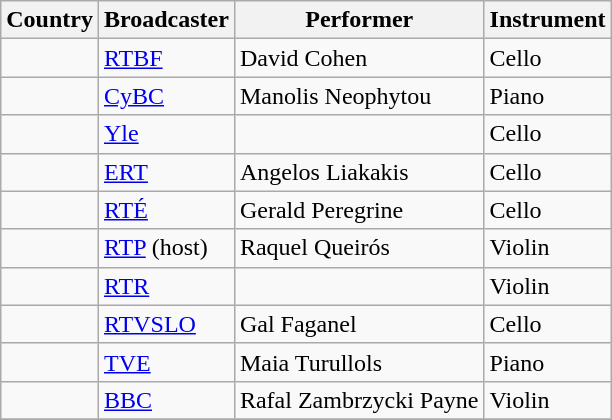<table class="wikitable" style="text-align: left;">
<tr>
<th>Country</th>
<th>Broadcaster</th>
<th>Performer</th>
<th>Instrument</th>
</tr>
<tr>
<td></td>
<td><a href='#'>RTBF</a></td>
<td>David Cohen</td>
<td>Cello</td>
</tr>
<tr>
<td> </td>
<td><a href='#'>CyBC</a></td>
<td>Manolis Neophytou</td>
<td>Piano</td>
</tr>
<tr>
<td></td>
<td><a href='#'>Yle</a></td>
<td></td>
<td>Cello</td>
</tr>
<tr>
<td></td>
<td><a href='#'>ERT</a></td>
<td>Angelos Liakakis</td>
<td>Cello</td>
</tr>
<tr>
<td></td>
<td><a href='#'>RTÉ</a></td>
<td>Gerald Peregrine</td>
<td>Cello</td>
</tr>
<tr>
<td></td>
<td><a href='#'>RTP</a> (host)</td>
<td>Raquel Queirós</td>
<td>Violin</td>
</tr>
<tr>
<td></td>
<td><a href='#'>RTR</a></td>
<td></td>
<td>Violin</td>
</tr>
<tr>
<td></td>
<td><a href='#'>RTVSLO</a></td>
<td>Gal Faganel</td>
<td>Cello</td>
</tr>
<tr>
<td></td>
<td><a href='#'>TVE</a></td>
<td>Maia Turullols</td>
<td>Piano</td>
</tr>
<tr>
<td></td>
<td><a href='#'>BBC</a></td>
<td>Rafal Zambrzycki Payne</td>
<td>Violin</td>
</tr>
<tr>
</tr>
</table>
